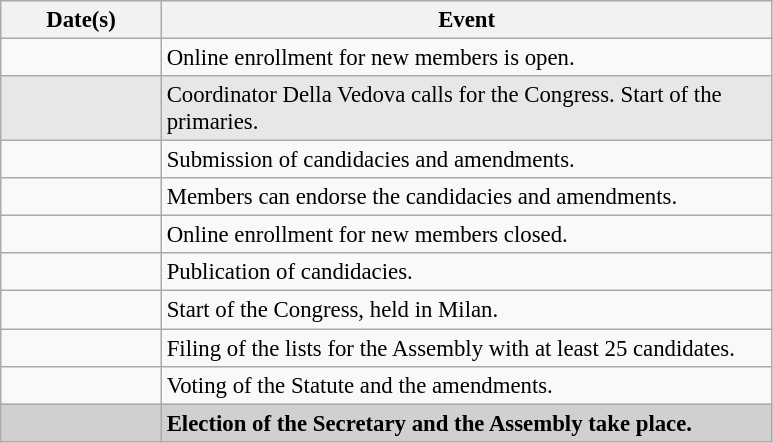<table class="wikitable" style="text-align:left; font-size:95%;">
<tr>
<th width="100">Date(s)</th>
<th width="400">Event</th>
</tr>
<tr>
<td></td>
<td>Online enrollment for new members is open.</td>
</tr>
<tr bgcolor="#E7E7E7">
<td></td>
<td>Coordinator Della Vedova calls for the Congress. Start of the primaries.</td>
</tr>
<tr>
<td></td>
<td>Submission of candidacies and amendments.</td>
</tr>
<tr>
<td></td>
<td>Members can endorse the candidacies and amendments.</td>
</tr>
<tr>
<td></td>
<td>Online enrollment for new members closed.</td>
</tr>
<tr>
<td></td>
<td>Publication of candidacies.</td>
</tr>
<tr>
<td></td>
<td>Start of the Congress, held in Milan.</td>
</tr>
<tr>
<td></td>
<td>Filing of the lists for the Assembly with at least 25 candidates.</td>
</tr>
<tr>
<td></td>
<td>Voting of the Statute and the amendments.</td>
</tr>
<tr bgcolor="#D0D0D0">
<td></td>
<td><strong>Election of the Secretary and the Assembly take place.</strong></td>
</tr>
</table>
